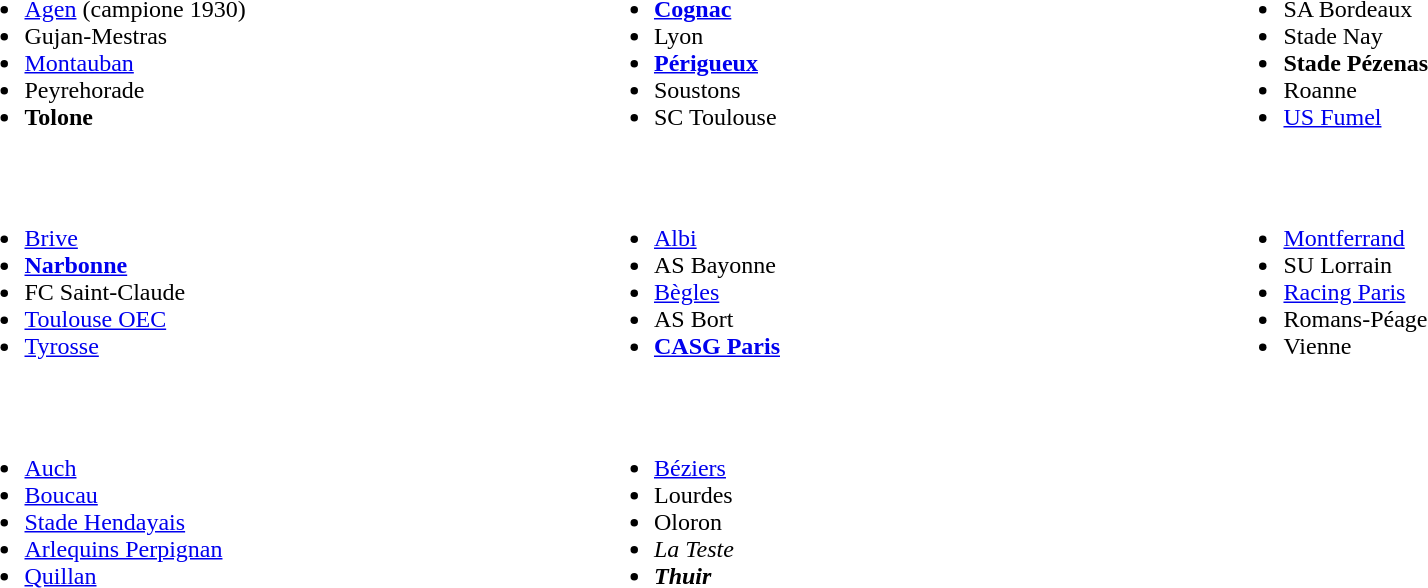<table width="100%" align="center" border="0" cellpadding="4" cellspacing="5">
<tr>
<td width="33%"><br><ul><li><a href='#'>Agen</a> (campione 1930)</li><li>Gujan-Mestras</li><li><a href='#'>Montauban</a></li><li>Peyrehorade</li><li><strong>Tolone</strong></li></ul></td>
<td width="33%"><br><ul><li><strong><a href='#'>Cognac</a></strong></li><li>Lyon</li><li><strong> <a href='#'>Périgueux</a> </strong></li><li>Soustons</li><li>SC Toulouse</li></ul></td>
<td width="33%"><br><ul><li>SA Bordeaux</li><li>Stade Nay</li><li><strong>Stade Pézenas</strong></li><li>Roanne</li><li><a href='#'>US Fumel</a></li></ul></td>
</tr>
<tr valign="top" align="left">
<td width="33%"><br><ul><li><a href='#'>Brive</a></li><li><strong> <a href='#'>Narbonne</a></strong></li><li>FC Saint-Claude</li><li><a href='#'>Toulouse OEC</a></li><li><a href='#'>Tyrosse</a></li></ul></td>
<td width="33%"><br><ul><li><a href='#'>Albi</a></li><li>AS Bayonne</li><li><a href='#'>Bègles</a></li><li>AS Bort</li><li><strong> <a href='#'>CASG Paris</a></strong></li></ul></td>
<td width="33%"><br><ul><li><a href='#'>Montferrand</a></li><li>SU Lorrain</li><li><a href='#'>Racing Paris</a></li><li>Romans-Péage</li><li>Vienne</li></ul></td>
</tr>
<tr valign="top" align="left">
<td width="33%"><br><ul><li><a href='#'>Auch</a></li><li><a href='#'>Boucau</a></li><li><a href='#'>Stade Hendayais</a></li><li><a href='#'>Arlequins Perpignan</a></li><li><a href='#'>Quillan</a></li></ul></td>
<td width="33%"><br><ul><li><a href='#'>Béziers</a></li><li>Lourdes</li><li>Oloron</li><li><em>La Teste<strong></li><li>Thuir</li></ul></td>
<td width="33%"></td>
</tr>
</table>
